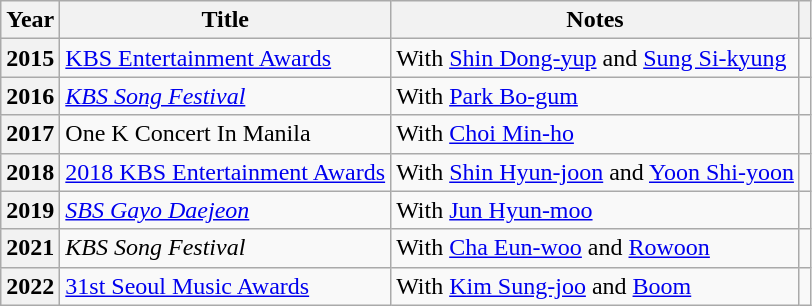<table class="wikitable plainrowheaders sortable">
<tr>
<th scope="col">Year</th>
<th scope="col">Title</th>
<th scope="col" class="unsortable">Notes</th>
<th scope="col" class="unsortable"></th>
</tr>
<tr>
<th scope="row">2015</th>
<td><a href='#'>KBS Entertainment Awards</a></td>
<td>With <a href='#'>Shin Dong-yup</a> and <a href='#'>Sung Si-kyung</a></td>
<td style="text-align:center"></td>
</tr>
<tr>
<th scope="row">2016</th>
<td><em><a href='#'>KBS Song Festival</a></em></td>
<td>With <a href='#'>Park Bo-gum</a></td>
<td style="text-align:center"></td>
</tr>
<tr>
<th scope="row">2017</th>
<td>One K Concert In Manila</td>
<td>With <a href='#'>Choi Min-ho</a></td>
<td style="text-align:center"></td>
</tr>
<tr>
<th scope="row">2018</th>
<td><a href='#'>2018 KBS Entertainment Awards</a></td>
<td>With <a href='#'>Shin Hyun-joon</a> and <a href='#'>Yoon Shi-yoon</a></td>
<td style="text-align:center"></td>
</tr>
<tr>
<th scope="row">2019</th>
<td><em><a href='#'>SBS Gayo Daejeon</a></em></td>
<td>With <a href='#'>Jun Hyun-moo</a></td>
<td style="text-align:center"></td>
</tr>
<tr>
<th scope="row">2021</th>
<td><em>KBS Song Festival</em></td>
<td>With <a href='#'>Cha Eun-woo</a> and <a href='#'>Rowoon</a></td>
<td style="text-align:center"></td>
</tr>
<tr>
<th scope="row">2022</th>
<td><a href='#'>31st Seoul Music Awards</a></td>
<td>With <a href='#'>Kim Sung-joo</a> and <a href='#'>Boom</a></td>
<td style="text-align:center"></td>
</tr>
</table>
